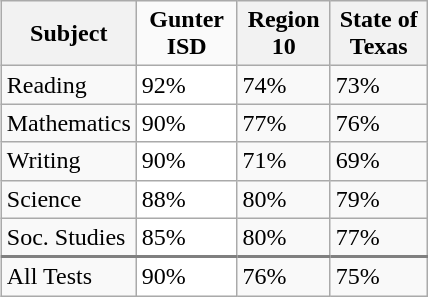<table class="wikitable" style="float:right; margin-left: 15px; width: 285px;">
<tr>
<th>Subject</th>
<th style="background:#fafafa;">Gunter ISD</th>
<th>Region 10</th>
<th>State of Texas</th>
</tr>
<tr>
<td>Reading</td>
<td style="background:#fff;">92%</td>
<td>74%</td>
<td>73%</td>
</tr>
<tr>
<td>Mathematics</td>
<td style="background:#fff;">90%</td>
<td>77%</td>
<td>76%</td>
</tr>
<tr>
<td>Writing</td>
<td style="background:#fff;">90%</td>
<td>71%</td>
<td>69%</td>
</tr>
<tr>
<td>Science</td>
<td style="background:#fff;">88%</td>
<td>80%</td>
<td>79%</td>
</tr>
<tr>
<td style="border-bottom:2px solid gray;">Soc. Studies</td>
<td style="border-bottom:2px solid gray; background:#fff;">85%</td>
<td style="border-bottom:2px solid gray;">80%</td>
<td style="border-bottom:2px solid gray;">77%</td>
</tr>
<tr>
<td>All Tests</td>
<td style="background:#fff;">90%</td>
<td>76%</td>
<td>75%</td>
</tr>
</table>
